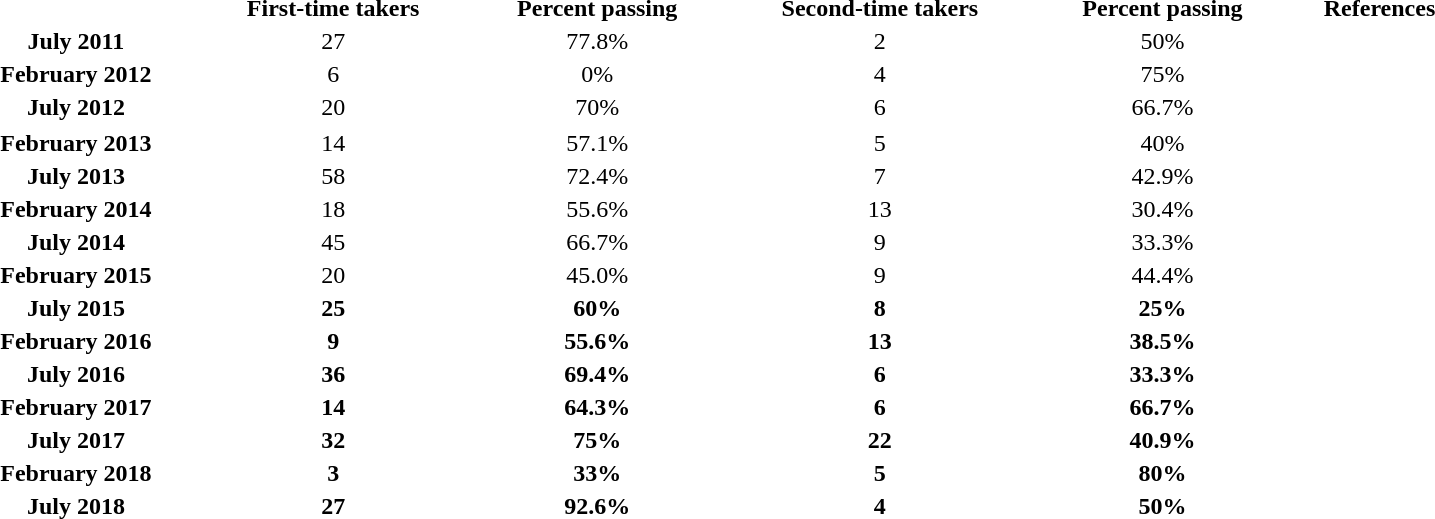<table style="text-align:center; width:80%;">
<tr>
<td></td>
<th scope="col">First-time takers</th>
<th scope="col">Percent passing</th>
<th scope="col">Second-time takers</th>
<th scope="col">Percent passing</th>
<th scope="col">References</th>
</tr>
<tr>
<th scope="row">July 2011</th>
<td>27</td>
<td>77.8%</td>
<td>2</td>
<td>50%</td>
<td></td>
</tr>
<tr>
<th scope="row">February 2012</th>
<td>6</td>
<td>0%</td>
<td>4</td>
<td>75%</td>
<td></td>
</tr>
<tr>
<th>July 2012</th>
<td>20</td>
<td>70%</td>
<td>6</td>
<td>66.7%</td>
<td></td>
</tr>
<tr>
</tr>
<tr>
<th scope="row">February 2013</th>
<td>14</td>
<td>57.1%</td>
<td>5</td>
<td>40%</td>
<td></td>
</tr>
<tr>
<th>July 2013</th>
<td>58</td>
<td>72.4%</td>
<td>7</td>
<td>42.9%</td>
<td></td>
</tr>
<tr>
<th scope="row">February 2014</th>
<td>18</td>
<td>55.6%</td>
<td>13</td>
<td>30.4%</td>
<td></td>
</tr>
<tr>
<th>July 2014</th>
<td>45</td>
<td>66.7%</td>
<td>9</td>
<td>33.3%</td>
<td></td>
</tr>
<tr>
<th>February 2015</th>
<td>20</td>
<td>45.0%</td>
<td>9</td>
<td>44.4%</td>
<td></td>
</tr>
<tr>
<th>July 2015</th>
<th>25</th>
<th>60%</th>
<th>8</th>
<th>25%</th>
<th></th>
</tr>
<tr>
<th>February 2016</th>
<th>9</th>
<th>55.6%</th>
<th>13</th>
<th>38.5%</th>
<th></th>
</tr>
<tr>
<th>July 2016</th>
<th>36</th>
<th>69.4%</th>
<th>6</th>
<th>33.3%</th>
<th></th>
</tr>
<tr>
<th>February 2017</th>
<th>14</th>
<th>64.3%</th>
<th>6</th>
<th>66.7%</th>
<th></th>
</tr>
<tr>
<th>July 2017</th>
<th>32</th>
<th>75%</th>
<th>22</th>
<th>40.9%</th>
<th></th>
</tr>
<tr>
<th>February 2018</th>
<th>3</th>
<th>33%</th>
<th>5</th>
<th>80%</th>
<th></th>
</tr>
<tr>
<th>July 2018</th>
<th>27</th>
<th>92.6%</th>
<th>4</th>
<th>50%</th>
<th></th>
</tr>
<tr>
</tr>
<tr>
</tr>
</table>
